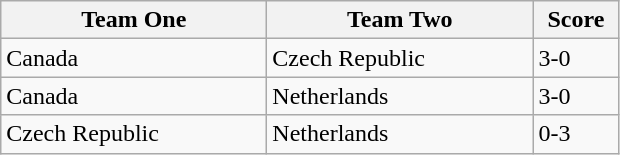<table class="wikitable">
<tr>
<th width=170>Team One</th>
<th width=170>Team Two</th>
<th width=50>Score</th>
</tr>
<tr>
<td> Canada</td>
<td> Czech Republic</td>
<td>3-0</td>
</tr>
<tr>
<td> Canada</td>
<td> Netherlands</td>
<td>3-0</td>
</tr>
<tr>
<td> Czech Republic</td>
<td> Netherlands</td>
<td>0-3</td>
</tr>
</table>
